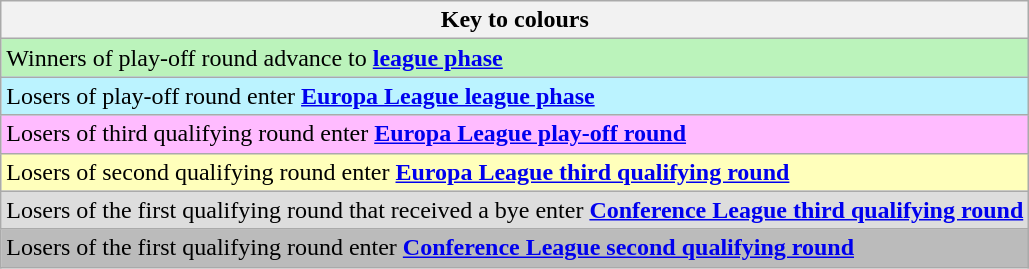<table class="wikitable">
<tr>
<th>Key to colours</th>
</tr>
<tr bgcolor=#BBF3BB>
<td>Winners of play-off round advance to <strong><a href='#'>league phase</a></strong></td>
</tr>
<tr bgcolor=#BBF3FF>
<td>Losers of play-off round enter <strong><a href='#'>Europa League league phase</a></strong></td>
</tr>
<tr bgcolor=#FFBBFF>
<td>Losers of third qualifying round enter <strong><a href='#'>Europa League play-off round</a></strong></td>
</tr>
<tr bgcolor=#FFFFBB>
<td>Losers of second qualifying round enter <strong><a href='#'>Europa League third qualifying round</a></strong></td>
</tr>
<tr bgcolor=#DDDDDD>
<td>Losers of the first qualifying round that received a bye enter <strong><a href='#'>Conference League third qualifying round</a></strong></td>
</tr>
<tr bgcolor=#BBBBBB>
<td>Losers of the first qualifying round enter <strong><a href='#'>Conference League second qualifying round</a></strong></td>
</tr>
</table>
